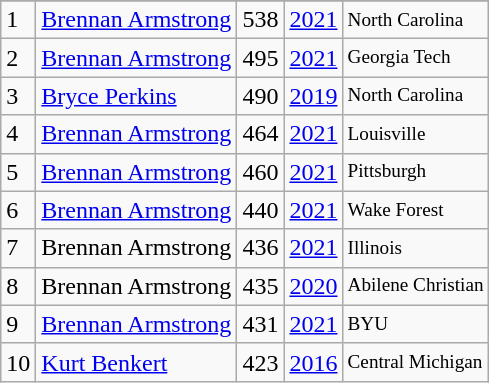<table class="wikitable">
<tr>
</tr>
<tr>
<td>1</td>
<td><a href='#'>Brennan Armstrong</a></td>
<td><abbr>538</abbr></td>
<td><a href='#'>2021</a></td>
<td style="font-size:80%;">North Carolina</td>
</tr>
<tr>
<td>2</td>
<td><a href='#'>Brennan Armstrong</a></td>
<td><abbr>495</abbr></td>
<td><a href='#'>2021</a></td>
<td style="font-size:80%;">Georgia Tech</td>
</tr>
<tr>
<td>3</td>
<td><a href='#'>Bryce Perkins</a></td>
<td><abbr>490</abbr></td>
<td><a href='#'>2019</a></td>
<td style="font-size:80%;">North Carolina</td>
</tr>
<tr>
<td>4</td>
<td><a href='#'>Brennan Armstrong</a></td>
<td><abbr>464</abbr></td>
<td><a href='#'>2021</a></td>
<td style="font-size:80%;">Louisville</td>
</tr>
<tr>
<td>5</td>
<td><a href='#'>Brennan Armstrong</a></td>
<td><abbr>460</abbr></td>
<td><a href='#'>2021</a></td>
<td style="font-size:80%;">Pittsburgh</td>
</tr>
<tr>
<td>6</td>
<td><a href='#'>Brennan Armstrong</a></td>
<td><abbr>440</abbr></td>
<td><a href='#'>2021</a></td>
<td style="font-size:80%;">Wake Forest</td>
</tr>
<tr>
<td>7</td>
<td>Brennan Armstrong</td>
<td><abbr>436</abbr></td>
<td><a href='#'>2021</a></td>
<td style="font-size:80%;">Illinois</td>
</tr>
<tr>
<td>8</td>
<td>Brennan Armstrong</td>
<td><abbr>435</abbr></td>
<td><a href='#'>2020</a></td>
<td style="font-size:80%;">Abilene Christian</td>
</tr>
<tr>
<td>9</td>
<td><a href='#'>Brennan Armstrong</a></td>
<td><abbr>431</abbr></td>
<td><a href='#'>2021</a></td>
<td style="font-size:80%;">BYU</td>
</tr>
<tr>
<td>10</td>
<td><a href='#'>Kurt Benkert</a></td>
<td><abbr>423</abbr></td>
<td><a href='#'>2016</a></td>
<td style="font-size:80%;">Central Michigan</td>
</tr>
</table>
